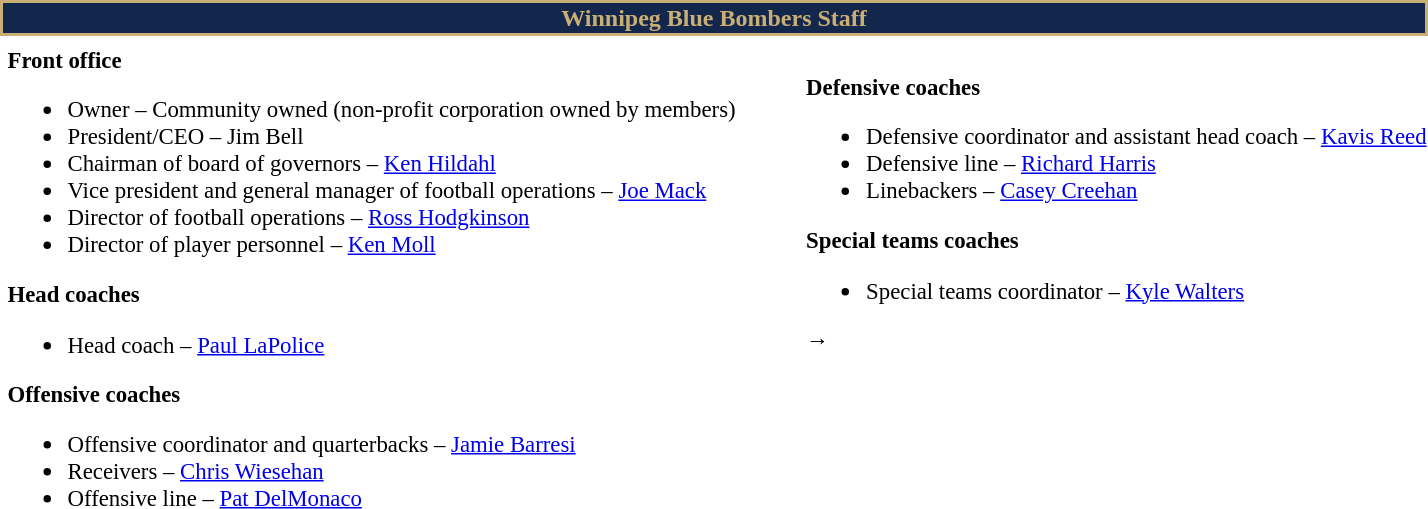<table class="toccolours" style="text-align: left;">
<tr>
<th colspan="7" style="background-color: #13264B; border:2px solid #C9AF74;color:#C9AF74;text-align:center;">Winnipeg Blue Bombers Staff</th>
</tr>
<tr>
<td colspan=7 align="right"></td>
</tr>
<tr>
<td valign="top"></td>
<td style="font-size: 95%;" valign="top"><strong>Front office</strong><br><ul><li>Owner – Community owned (non-profit corporation owned by members)</li><li>President/CEO – Jim Bell</li><li>Chairman of board of governors – <a href='#'>Ken Hildahl</a></li><li>Vice president and general manager of football operations – <a href='#'>Joe Mack</a></li><li>Director of football operations – <a href='#'>Ross Hodgkinson</a></li><li>Director of player personnel – <a href='#'>Ken Moll</a></li></ul><strong>Head coaches</strong><ul><li>Head coach – <a href='#'>Paul LaPolice</a></li></ul><strong>Offensive coaches</strong><ul><li>Offensive coordinator and quarterbacks – <a href='#'>Jamie Barresi</a></li><li>Receivers – <a href='#'>Chris Wiesehan</a></li><li>Offensive line – <a href='#'>Pat DelMonaco</a></li></ul></td>
<td width="35"> </td>
<td valign="top"></td>
<td style="font-size: 95%;" valign="top"><br><strong>Defensive coaches</strong><ul><li>Defensive coordinator and assistant head coach – <a href='#'>Kavis Reed</a></li><li>Defensive line – <a href='#'>Richard Harris</a></li><li>Linebackers – <a href='#'>Casey Creehan</a></li></ul><strong>Special teams coaches</strong><ul><li>Special teams coordinator – <a href='#'>Kyle Walters</a></li></ul>→ <span></span><br></td>
</tr>
</table>
